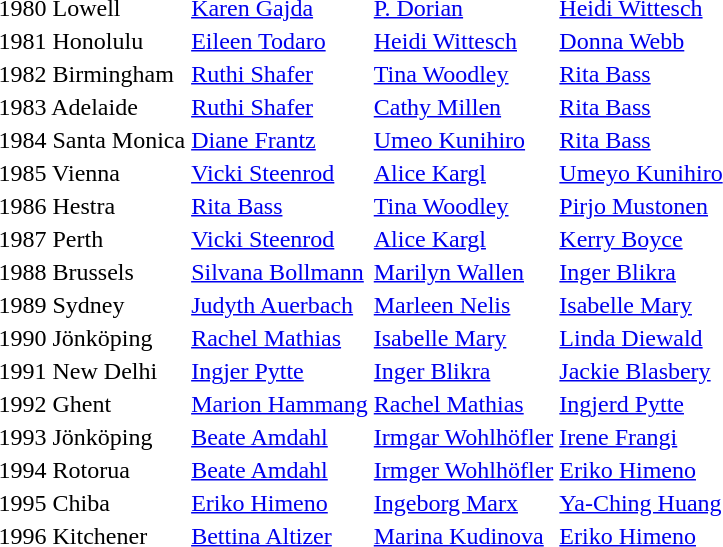<table>
<tr>
<td>1980 Lowell</td>
<td> <a href='#'>Karen Gajda</a></td>
<td> <a href='#'>P. Dorian</a></td>
<td> <a href='#'>Heidi Wittesch</a></td>
</tr>
<tr>
<td>1981 Honolulu</td>
<td> <a href='#'>Eileen Todaro</a></td>
<td> <a href='#'>Heidi Wittesch</a></td>
<td> <a href='#'>Donna Webb</a></td>
</tr>
<tr>
<td>1982 Birmingham</td>
<td> <a href='#'>Ruthi Shafer</a></td>
<td> <a href='#'>Tina Woodley</a></td>
<td> <a href='#'>Rita Bass</a></td>
</tr>
<tr>
<td>1983 Adelaide</td>
<td> <a href='#'>Ruthi Shafer</a></td>
<td> <a href='#'>Cathy Millen</a></td>
<td> <a href='#'>Rita Bass</a></td>
</tr>
<tr>
<td>1984 Santa Monica</td>
<td> <a href='#'>Diane Frantz</a></td>
<td> <a href='#'>Umeo Kunihiro</a></td>
<td> <a href='#'>Rita Bass</a></td>
</tr>
<tr>
<td>1985 Vienna</td>
<td> <a href='#'>Vicki Steenrod</a></td>
<td> <a href='#'>Alice Kargl</a></td>
<td> <a href='#'>Umeyo Kunihiro</a></td>
</tr>
<tr>
<td>1986 Hestra</td>
<td> <a href='#'>Rita Bass</a></td>
<td> <a href='#'>Tina Woodley</a></td>
<td> <a href='#'>Pirjo Mustonen</a></td>
</tr>
<tr>
<td>1987 Perth</td>
<td> <a href='#'>Vicki Steenrod</a></td>
<td> <a href='#'>Alice Kargl</a></td>
<td> <a href='#'>Kerry Boyce</a></td>
</tr>
<tr>
<td>1988 Brussels</td>
<td> <a href='#'>Silvana Bollmann</a></td>
<td> <a href='#'>Marilyn Wallen</a></td>
<td> <a href='#'>Inger Blikra</a></td>
</tr>
<tr>
<td>1989 Sydney</td>
<td> <a href='#'>Judyth Auerbach</a></td>
<td> <a href='#'>Marleen Nelis</a></td>
<td> <a href='#'>Isabelle Mary</a></td>
</tr>
<tr>
<td>1990 Jönköping</td>
<td> <a href='#'>Rachel Mathias</a></td>
<td> <a href='#'>Isabelle Mary</a></td>
<td> <a href='#'>Linda Diewald</a></td>
</tr>
<tr>
<td>1991 New Delhi</td>
<td> <a href='#'>Ingjer Pytte</a></td>
<td> <a href='#'>Inger Blikra</a></td>
<td> <a href='#'>Jackie Blasbery</a></td>
</tr>
<tr>
<td>1992 Ghent</td>
<td> <a href='#'>Marion Hammang</a></td>
<td> <a href='#'>Rachel Mathias</a></td>
<td> <a href='#'>Ingjerd Pytte</a></td>
</tr>
<tr>
<td>1993 Jönköping</td>
<td> <a href='#'>Beate Amdahl</a></td>
<td> <a href='#'>Irmgar Wohlhöfler</a></td>
<td> <a href='#'>Irene Frangi</a></td>
</tr>
<tr>
<td>1994 Rotorua</td>
<td> <a href='#'>Beate Amdahl</a></td>
<td> <a href='#'>Irmger Wohlhöfler</a></td>
<td> <a href='#'>Eriko Himeno</a></td>
</tr>
<tr>
<td>1995 Chiba</td>
<td> <a href='#'>Eriko Himeno</a></td>
<td> <a href='#'>Ingeborg Marx</a></td>
<td> <a href='#'>Ya-Ching Huang</a></td>
</tr>
<tr>
<td>1996 Kitchener</td>
<td> <a href='#'>Bettina Altizer</a></td>
<td> <a href='#'>Marina Kudinova</a></td>
<td> <a href='#'>Eriko Himeno</a></td>
</tr>
</table>
